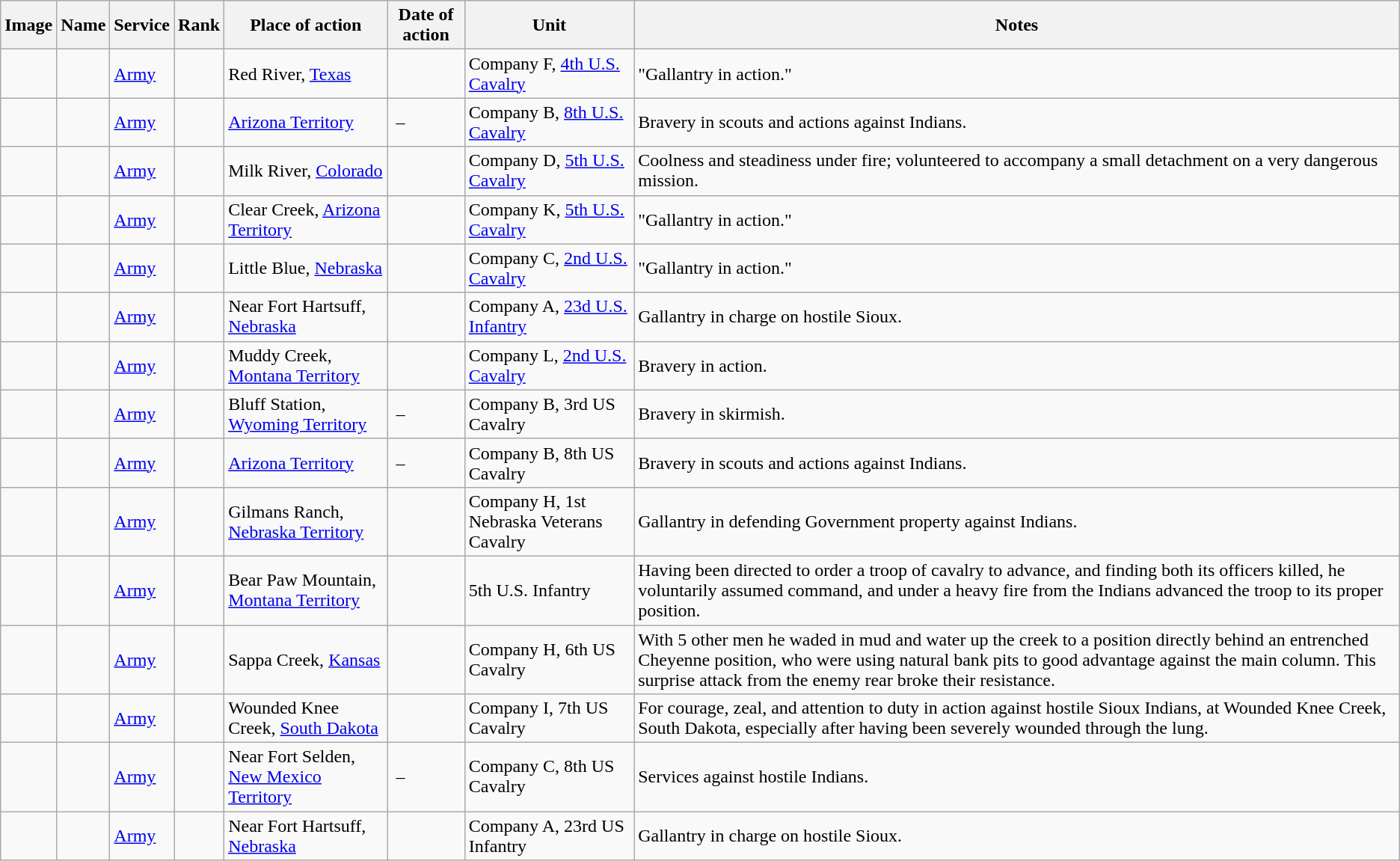<table class="wikitable sortable">
<tr>
<th class="unsortable">Image</th>
<th>Name</th>
<th>Service</th>
<th>Rank</th>
<th>Place of action</th>
<th>Date of action</th>
<th>Unit</th>
<th class="unsortable">Notes</th>
</tr>
<tr>
<td></td>
<td></td>
<td><a href='#'>Army</a></td>
<td></td>
<td>Red River, <a href='#'>Texas</a></td>
<td></td>
<td>Company F, <a href='#'>4th U.S. Cavalry</a></td>
<td>"Gallantry in action."</td>
</tr>
<tr>
<td></td>
<td></td>
<td><a href='#'>Army</a></td>
<td></td>
<td><a href='#'>Arizona Territory</a></td>
<td> – </td>
<td>Company B, <a href='#'>8th U.S. Cavalry</a></td>
<td>Bravery in scouts and actions against Indians.</td>
</tr>
<tr>
<td></td>
<td></td>
<td><a href='#'>Army</a></td>
<td></td>
<td>Milk River, <a href='#'>Colorado</a></td>
<td></td>
<td>Company D, <a href='#'>5th U.S. Cavalry</a></td>
<td>Coolness and steadiness under fire; volunteered to accompany a small detachment on a very dangerous mission.</td>
</tr>
<tr>
<td></td>
<td></td>
<td><a href='#'>Army</a></td>
<td></td>
<td>Clear Creek, <a href='#'>Arizona Territory</a></td>
<td></td>
<td>Company K, <a href='#'>5th U.S. Cavalry</a></td>
<td>"Gallantry in action."</td>
</tr>
<tr>
<td></td>
<td></td>
<td><a href='#'>Army</a></td>
<td></td>
<td>Little Blue, <a href='#'>Nebraska</a></td>
<td></td>
<td>Company C, <a href='#'>2nd U.S. Cavalry</a></td>
<td>"Gallantry in action."</td>
</tr>
<tr>
<td></td>
<td></td>
<td><a href='#'>Army</a></td>
<td></td>
<td>Near Fort Hartsuff, <a href='#'>Nebraska</a></td>
<td></td>
<td>Company A, <a href='#'>23d U.S. Infantry</a></td>
<td>Gallantry in charge on hostile Sioux.</td>
</tr>
<tr>
<td></td>
<td></td>
<td><a href='#'>Army</a></td>
<td></td>
<td>Muddy Creek, <a href='#'>Montana Territory</a></td>
<td></td>
<td>Company L, <a href='#'>2nd U.S. Cavalry</a></td>
<td>Bravery in action.</td>
</tr>
<tr>
<td></td>
<td></td>
<td><a href='#'>Army</a></td>
<td></td>
<td>Bluff Station, <a href='#'>Wyoming Territory</a></td>
<td> – </td>
<td>Company B, 3rd US Cavalry</td>
<td>Bravery in skirmish.</td>
</tr>
<tr>
<td></td>
<td></td>
<td><a href='#'>Army</a></td>
<td></td>
<td><a href='#'>Arizona Territory</a></td>
<td> – </td>
<td>Company B, 8th US Cavalry</td>
<td>Bravery in scouts and actions against Indians.</td>
</tr>
<tr>
<td></td>
<td></td>
<td><a href='#'>Army</a></td>
<td></td>
<td>Gilmans Ranch, <a href='#'>Nebraska Territory</a></td>
<td></td>
<td>Company H, 1st Nebraska Veterans Cavalry</td>
<td>Gallantry in defending Government property against Indians.</td>
</tr>
<tr>
<td></td>
<td></td>
<td><a href='#'>Army</a></td>
<td></td>
<td>Bear Paw Mountain, <a href='#'>Montana Territory</a></td>
<td></td>
<td>5th U.S. Infantry</td>
<td>Having been directed to order a troop of cavalry to advance, and finding both its officers killed, he voluntarily assumed command, and under a heavy fire from the Indians advanced the troop to its proper position.</td>
</tr>
<tr>
<td></td>
<td></td>
<td><a href='#'>Army</a></td>
<td></td>
<td>Sappa Creek, <a href='#'>Kansas</a></td>
<td></td>
<td>Company H, 6th US Cavalry</td>
<td>With 5 other men he waded in mud and water up the creek to a position directly behind an entrenched Cheyenne position, who were using natural bank pits to good advantage against the main column. This surprise attack from the enemy rear broke their resistance.</td>
</tr>
<tr>
<td></td>
<td></td>
<td><a href='#'>Army</a></td>
<td></td>
<td>Wounded Knee Creek, <a href='#'>South Dakota</a></td>
<td></td>
<td>Company I, 7th US Cavalry</td>
<td>For courage, zeal, and attention to duty in action against hostile Sioux Indians, at Wounded Knee Creek, South Dakota, especially after having been severely wounded through the lung. </td>
</tr>
<tr>
<td></td>
<td></td>
<td><a href='#'>Army</a></td>
<td></td>
<td>Near Fort Selden, <a href='#'>New Mexico Territory</a></td>
<td> – </td>
<td>Company C, 8th US Cavalry</td>
<td>Services against hostile Indians.</td>
</tr>
<tr>
<td></td>
<td></td>
<td><a href='#'>Army</a></td>
<td></td>
<td>Near Fort Hartsuff, <a href='#'>Nebraska</a></td>
<td></td>
<td>Company A, 23rd US Infantry</td>
<td>Gallantry in charge on hostile Sioux.</td>
</tr>
</table>
